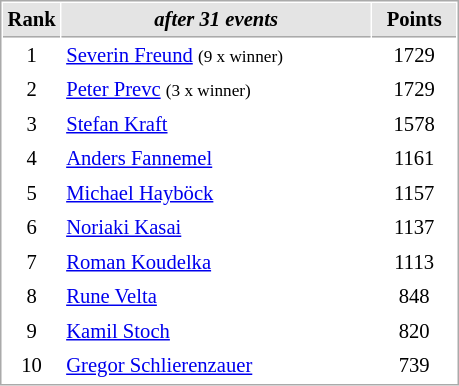<table cellspacing="1" cellpadding="3" style="border:1px solid #AAAAAA;font-size:86%">
<tr style="background-color: #E4E4E4;">
<th style="border-bottom:1px solid #AAAAAA; width: 10px;">Rank</th>
<th style="border-bottom:1px solid #AAAAAA; width: 200px;"><em>after 31 events</em></th>
<th style="border-bottom:1px solid #AAAAAA; width: 50px;">Points</th>
</tr>
<tr>
<td align=center>1</td>
<td> <a href='#'>Severin Freund</a> <small>(9 x winner)</small></td>
<td align=center>1729</td>
</tr>
<tr>
<td align=center>2</td>
<td> <a href='#'>Peter Prevc</a> <small>(3 x winner)</small></td>
<td align=center>1729</td>
</tr>
<tr>
<td align=center>3</td>
<td> <a href='#'>Stefan Kraft</a></td>
<td align=center>1578</td>
</tr>
<tr>
<td align=center>4</td>
<td> <a href='#'>Anders Fannemel</a></td>
<td align=center>1161</td>
</tr>
<tr>
<td align=center>5</td>
<td> <a href='#'>Michael Hayböck</a></td>
<td align=center>1157</td>
</tr>
<tr>
<td align=center>6</td>
<td> <a href='#'>Noriaki Kasai</a></td>
<td align=center>1137</td>
</tr>
<tr>
<td align=center>7</td>
<td> <a href='#'>Roman Koudelka</a></td>
<td align=center>1113</td>
</tr>
<tr>
<td align=center>8</td>
<td> <a href='#'>Rune Velta</a></td>
<td align=center>848</td>
</tr>
<tr>
<td align=center>9</td>
<td> <a href='#'>Kamil Stoch</a></td>
<td align=center>820</td>
</tr>
<tr>
<td align=center>10</td>
<td> <a href='#'>Gregor Schlierenzauer</a></td>
<td align=center>739</td>
</tr>
</table>
